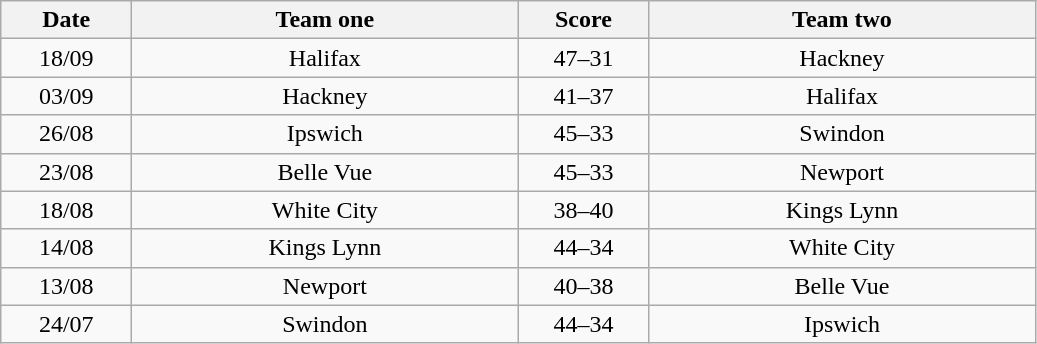<table class="wikitable" style="text-align: center">
<tr>
<th width=80>Date</th>
<th width=250>Team one</th>
<th width=80>Score</th>
<th width=250>Team two</th>
</tr>
<tr>
<td>18/09</td>
<td>Halifax</td>
<td>47–31</td>
<td>Hackney</td>
</tr>
<tr>
<td>03/09</td>
<td>Hackney</td>
<td>41–37</td>
<td>Halifax</td>
</tr>
<tr>
<td>26/08</td>
<td>Ipswich</td>
<td>45–33</td>
<td>Swindon</td>
</tr>
<tr>
<td>23/08</td>
<td>Belle Vue</td>
<td>45–33</td>
<td>Newport</td>
</tr>
<tr>
<td>18/08</td>
<td>White City</td>
<td>38–40</td>
<td>Kings Lynn</td>
</tr>
<tr>
<td>14/08</td>
<td>Kings Lynn</td>
<td>44–34</td>
<td>White City</td>
</tr>
<tr>
<td>13/08</td>
<td>Newport</td>
<td>40–38</td>
<td>Belle Vue</td>
</tr>
<tr>
<td>24/07</td>
<td>Swindon</td>
<td>44–34</td>
<td>Ipswich</td>
</tr>
</table>
